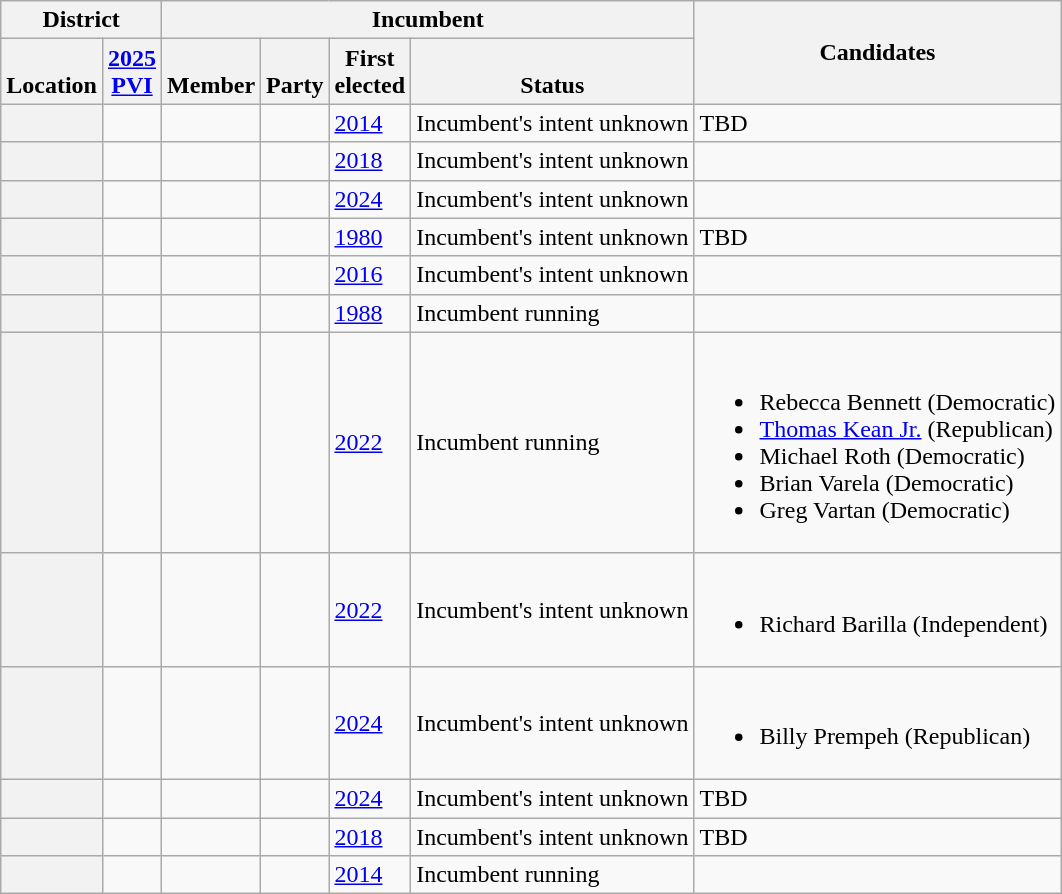<table class="wikitable sortable">
<tr>
<th colspan=2>District</th>
<th colspan=4>Incumbent</th>
<th rowspan=2 class="unsortable">Candidates</th>
</tr>
<tr valign=bottom>
<th>Location</th>
<th><a href='#'>2025<br>PVI</a></th>
<th>Member</th>
<th>Party</th>
<th>First<br>elected</th>
<th>Status</th>
</tr>
<tr>
<th></th>
<td></td>
<td></td>
<td></td>
<td><a href='#'>2014 </a></td>
<td>Incumbent's intent unknown</td>
<td>TBD</td>
</tr>
<tr>
<th></th>
<td></td>
<td></td>
<td></td>
<td><a href='#'>2018</a></td>
<td>Incumbent's intent unknown</td>
<td></td>
</tr>
<tr>
<th></th>
<td></td>
<td></td>
<td></td>
<td><a href='#'>2024</a></td>
<td>Incumbent's intent unknown</td>
<td></td>
</tr>
<tr>
<th></th>
<td></td>
<td></td>
<td></td>
<td><a href='#'>1980</a></td>
<td>Incumbent's intent unknown</td>
<td>TBD</td>
</tr>
<tr>
<th></th>
<td></td>
<td></td>
<td></td>
<td><a href='#'>2016</a></td>
<td>Incumbent's intent unknown</td>
<td></td>
</tr>
<tr>
<th></th>
<td></td>
<td></td>
<td></td>
<td><a href='#'>1988 </a></td>
<td>Incumbent running</td>
<td></td>
</tr>
<tr>
<th></th>
<td></td>
<td></td>
<td></td>
<td><a href='#'>2022</a></td>
<td>Incumbent running</td>
<td><br><ul><li>Rebecca Bennett (Democratic)</li><li><a href='#'>Thomas Kean Jr.</a> (Republican)</li><li>Michael Roth (Democratic)</li><li>Brian Varela (Democratic)</li><li>Greg Vartan (Democratic)</li></ul></td>
</tr>
<tr>
<th></th>
<td></td>
<td></td>
<td></td>
<td><a href='#'>2022</a></td>
<td>Incumbent's intent unknown</td>
<td><br><ul><li>Richard Barilla (Independent)</li></ul></td>
</tr>
<tr>
<th></th>
<td></td>
<td></td>
<td></td>
<td><a href='#'>2024</a></td>
<td>Incumbent's intent unknown</td>
<td><br><ul><li>Billy Prempeh (Republican)</li></ul></td>
</tr>
<tr>
<th></th>
<td></td>
<td></td>
<td></td>
<td><a href='#'>2024 </a></td>
<td>Incumbent's intent unknown</td>
<td>TBD</td>
</tr>
<tr>
<th></th>
<td></td>
<td></td>
<td></td>
<td><a href='#'>2018</a></td>
<td>Incumbent's intent unknown</td>
<td>TBD</td>
</tr>
<tr>
<th></th>
<td></td>
<td></td>
<td></td>
<td><a href='#'>2014</a></td>
<td>Incumbent running</td>
<td></td>
</tr>
</table>
